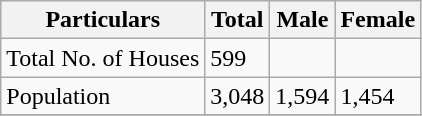<table class="wikitable sortable">
<tr>
<th>Particulars</th>
<th>Total</th>
<th>Male</th>
<th>Female</th>
</tr>
<tr>
<td>Total No. of Houses</td>
<td>599</td>
<td></td>
<td></td>
</tr>
<tr>
<td>Population</td>
<td>3,048</td>
<td>1,594</td>
<td>1,454</td>
</tr>
<tr>
</tr>
</table>
